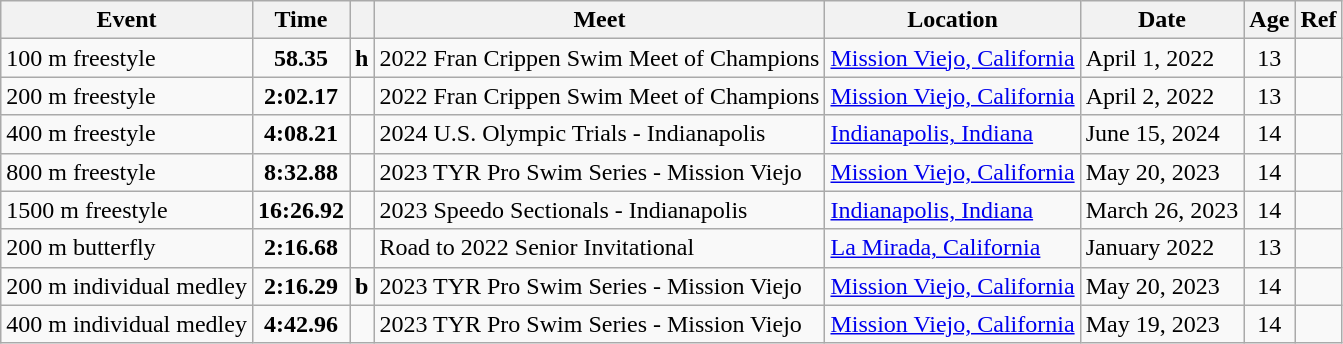<table class="wikitable">
<tr>
<th>Event</th>
<th>Time</th>
<th></th>
<th>Meet</th>
<th>Location</th>
<th>Date</th>
<th>Age</th>
<th>Ref</th>
</tr>
<tr>
<td>100 m freestyle</td>
<td style="text-align:center;"><strong>58.35</strong></td>
<td><strong>h</strong></td>
<td>2022 Fran Crippen Swim Meet of Champions</td>
<td><a href='#'>Mission Viejo, California</a></td>
<td>April 1, 2022</td>
<td style="text-align:center;">13</td>
<td></td>
</tr>
<tr>
<td>200 m freestyle</td>
<td style="text-align:center;"><strong>2:02.17</strong></td>
<td></td>
<td>2022 Fran Crippen Swim Meet of Champions</td>
<td><a href='#'>Mission Viejo, California</a></td>
<td>April 2, 2022</td>
<td style="text-align:center;">13</td>
<td></td>
</tr>
<tr>
<td>400 m freestyle</td>
<td style="text-align:center;"><strong>4:08.21</strong></td>
<td></td>
<td>2024 U.S. Olympic Trials - Indianapolis</td>
<td><a href='#'>Indianapolis, Indiana</a></td>
<td>June 15, 2024</td>
<td style="text-align:center;">14</td>
<td></td>
</tr>
<tr>
<td>800 m freestyle</td>
<td style="text-align:center;"><strong>8:32.88</strong></td>
<td></td>
<td>2023 TYR Pro Swim Series - Mission Viejo</td>
<td><a href='#'>Mission Viejo, California</a></td>
<td>May 20, 2023</td>
<td style="text-align:center;">14</td>
<td></td>
</tr>
<tr>
<td>1500 m freestyle</td>
<td style="text-align:center;"><strong>16:26.92</strong></td>
<td></td>
<td>2023 Speedo Sectionals - Indianapolis</td>
<td><a href='#'>Indianapolis, Indiana</a></td>
<td>March 26, 2023</td>
<td style="text-align:center;">14</td>
<td></td>
</tr>
<tr>
<td>200 m butterfly</td>
<td style="text-align:center;"><strong>2:16.68</strong></td>
<td></td>
<td>Road to 2022 Senior Invitational</td>
<td><a href='#'>La Mirada, California</a></td>
<td>January 2022</td>
<td style="text-align:center;">13</td>
<td></td>
</tr>
<tr>
<td>200 m individual medley</td>
<td style="text-align:center;"><strong>2:16.29</strong></td>
<td><strong>b</strong></td>
<td>2023 TYR Pro Swim Series - Mission Viejo</td>
<td><a href='#'>Mission Viejo, California</a></td>
<td>May 20, 2023</td>
<td style="text-align:center;">14</td>
<td></td>
</tr>
<tr>
<td>400 m individual medley</td>
<td style="text-align:center;"><strong>4:42.96</strong></td>
<td></td>
<td>2023 TYR Pro Swim Series - Mission Viejo</td>
<td><a href='#'>Mission Viejo, California</a></td>
<td>May 19, 2023</td>
<td style="text-align:center;">14</td>
<td></td>
</tr>
</table>
